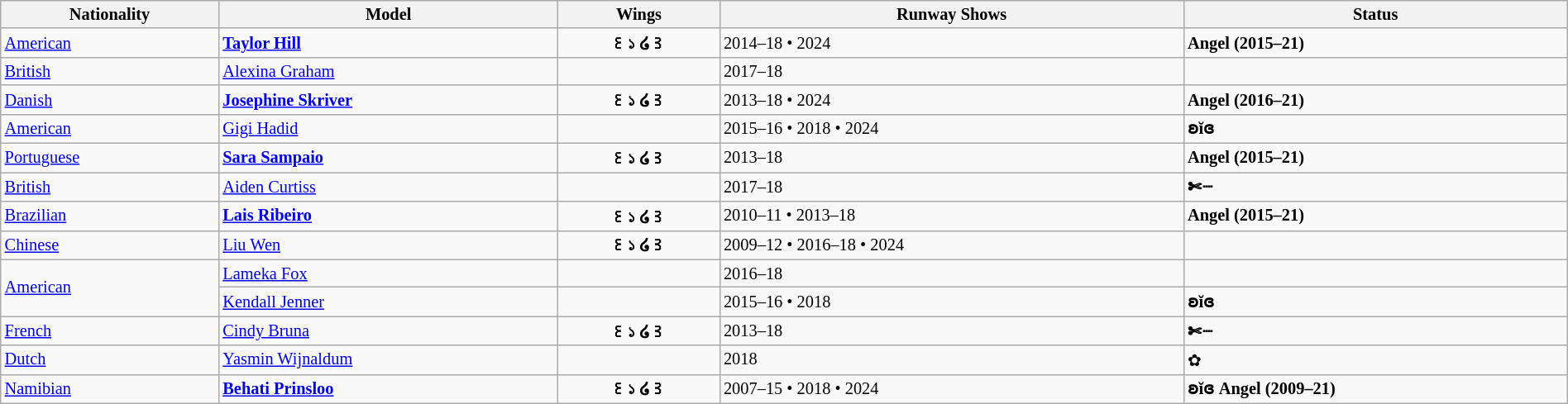<table class="sortable wikitable"  style="font-size:85%; width:100%;">
<tr>
<th>Nationality</th>
<th>Model</th>
<th>Wings</th>
<th>Runway Shows</th>
<th>Status</th>
</tr>
<tr>
<td> <a href='#'>American</a></td>
<td><strong><a href='#'>Taylor Hill</a></strong></td>
<td align="center"><strong>꒰১ ໒꒱</strong></td>
<td>2014–18 • 2024</td>
<td><strong> Angel (2015–21)</strong></td>
</tr>
<tr>
<td> <a href='#'>British</a></td>
<td><a href='#'>Alexina Graham</a></td>
<td></td>
<td>2017–18</td>
<td></td>
</tr>
<tr>
<td> <a href='#'>Danish</a></td>
<td><strong><a href='#'>Josephine Skriver</a></strong></td>
<td align="center"><strong>꒰১ ໒꒱</strong></td>
<td>2013–18 • 2024</td>
<td><strong> Angel (2016–21)</strong></td>
</tr>
<tr>
<td> <a href='#'>American</a></td>
<td><a href='#'>Gigi Hadid</a></td>
<td></td>
<td>2015–16 • 2018 • 2024</td>
<td><strong>ʚĭɞ</strong></td>
</tr>
<tr>
<td> <a href='#'>Portuguese</a></td>
<td><strong><a href='#'>Sara Sampaio</a></strong></td>
<td align="center"><strong>꒰১ ໒꒱</strong></td>
<td>2013–18</td>
<td><strong> Angel (2015–21)</strong></td>
</tr>
<tr>
<td> <a href='#'>British</a></td>
<td><a href='#'>Aiden Curtiss</a></td>
<td></td>
<td>2017–18</td>
<td><strong>✄┈</strong></td>
</tr>
<tr>
<td> <a href='#'>Brazilian</a></td>
<td><strong><a href='#'>Lais Ribeiro</a></strong></td>
<td align="center"><strong>꒰১ ໒꒱</strong></td>
<td>2010–11 • 2013–18</td>
<td><strong> Angel (2015–21)</strong></td>
</tr>
<tr>
<td> <a href='#'>Chinese</a></td>
<td><a href='#'>Liu Wen</a></td>
<td align="center"><strong>꒰১ ໒꒱</strong></td>
<td>2009–12 • 2016–18 • 2024</td>
<td></td>
</tr>
<tr>
<td rowspan="2"> <a href='#'>American</a></td>
<td><a href='#'>Lameka Fox</a></td>
<td></td>
<td>2016–18</td>
<td></td>
</tr>
<tr>
<td><a href='#'>Kendall Jenner</a></td>
<td></td>
<td>2015–16 • 2018</td>
<td><strong>ʚĭɞ</strong></td>
</tr>
<tr>
<td> <a href='#'>French</a></td>
<td><a href='#'>Cindy Bruna</a></td>
<td align="center"><strong>꒰১ ໒꒱</strong></td>
<td>2013–18</td>
<td><strong>✄┈</strong></td>
</tr>
<tr>
<td> <a href='#'>Dutch</a></td>
<td><a href='#'>Yasmin Wijnaldum</a></td>
<td></td>
<td>2018</td>
<td>✿</td>
</tr>
<tr>
<td> <a href='#'>Namibian</a></td>
<td><strong><a href='#'>Behati Prinsloo</a></strong></td>
<td align="center"><strong>꒰১ ໒꒱</strong></td>
<td>2007–15 • 2018 • 2024</td>
<td><strong>ʚĭɞ</strong>  <strong> Angel (2009–21)</strong></td>
</tr>
</table>
